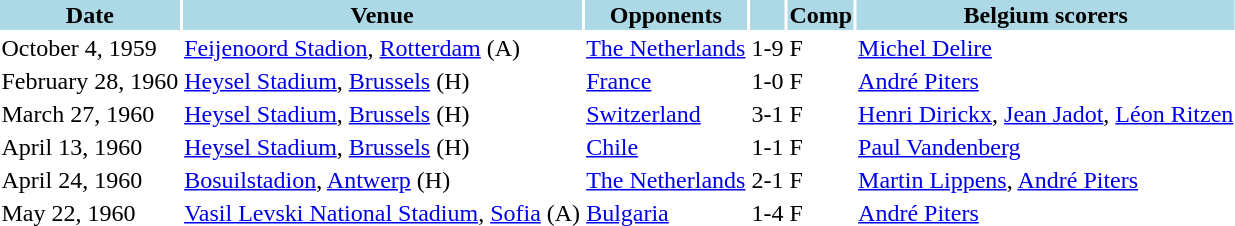<table>
<tr>
<th style="background: lightblue;">Date</th>
<th style="background: lightblue;">Venue</th>
<th style="background: lightblue;">Opponents</th>
<th style="background: lightblue;" align=center></th>
<th style="background: lightblue;" align=center>Comp</th>
<th style="background: lightblue;">Belgium scorers</th>
</tr>
<tr>
<td>October 4, 1959</td>
<td><a href='#'>Feijenoord Stadion</a>, <a href='#'>Rotterdam</a> (A)</td>
<td><a href='#'>The Netherlands</a></td>
<td>1-9</td>
<td>F</td>
<td><a href='#'>Michel Delire</a></td>
</tr>
<tr>
<td>February 28, 1960</td>
<td><a href='#'>Heysel Stadium</a>, <a href='#'>Brussels</a> (H)</td>
<td><a href='#'>France</a></td>
<td>1-0</td>
<td>F</td>
<td><a href='#'>André Piters</a></td>
</tr>
<tr>
<td>March 27, 1960</td>
<td><a href='#'>Heysel Stadium</a>, <a href='#'>Brussels</a> (H)</td>
<td><a href='#'>Switzerland</a></td>
<td>3-1</td>
<td>F</td>
<td><a href='#'>Henri Dirickx</a>, <a href='#'>Jean Jadot</a>, <a href='#'>Léon Ritzen</a></td>
</tr>
<tr>
<td>April 13, 1960</td>
<td><a href='#'>Heysel Stadium</a>, <a href='#'>Brussels</a> (H)</td>
<td><a href='#'>Chile</a></td>
<td>1-1</td>
<td>F</td>
<td><a href='#'>Paul Vandenberg</a></td>
</tr>
<tr>
<td>April 24, 1960</td>
<td><a href='#'>Bosuilstadion</a>, <a href='#'>Antwerp</a> (H)</td>
<td><a href='#'>The Netherlands</a></td>
<td>2-1</td>
<td>F</td>
<td><a href='#'>Martin Lippens</a>, <a href='#'>André Piters</a></td>
</tr>
<tr>
<td>May 22, 1960</td>
<td><a href='#'>Vasil Levski National Stadium</a>, <a href='#'>Sofia</a> (A)</td>
<td><a href='#'>Bulgaria</a></td>
<td>1-4</td>
<td>F</td>
<td><a href='#'>André Piters</a></td>
</tr>
</table>
